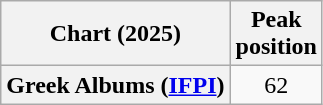<table class="wikitable sortable plainrowheaders" style="text-align:center;">
<tr>
<th scope="col">Chart (2025)</th>
<th scope="col">Peak<br>position</th>
</tr>
<tr>
<th scope="row">Greek Albums (<a href='#'>IFPI</a>)</th>
<td>62</td>
</tr>
</table>
